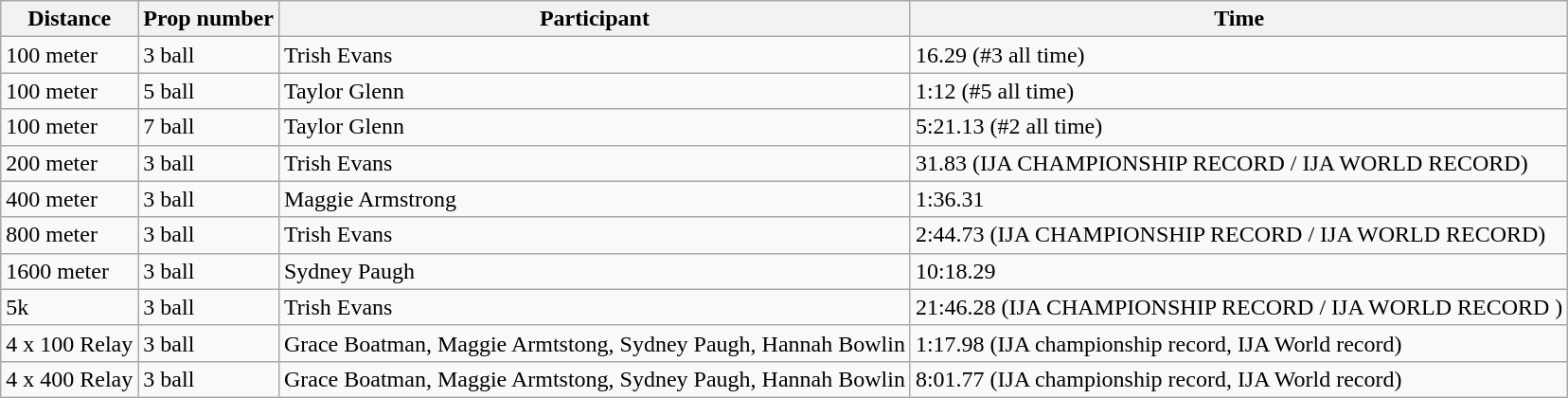<table class="wikitable">
<tr>
<th>Distance</th>
<th>Prop number</th>
<th>Participant</th>
<th>Time</th>
</tr>
<tr>
<td>100 meter</td>
<td>3 ball</td>
<td>Trish Evans</td>
<td>16.29 (#3 all time)</td>
</tr>
<tr>
<td>100 meter</td>
<td>5 ball</td>
<td>Taylor Glenn</td>
<td>1:12 (#5 all time)</td>
</tr>
<tr>
<td>100 meter</td>
<td>7 ball</td>
<td>Taylor Glenn</td>
<td>5:21.13 (#2 all time)</td>
</tr>
<tr>
<td>200 meter</td>
<td>3 ball</td>
<td>Trish Evans</td>
<td>31.83 (IJA CHAMPIONSHIP RECORD / IJA WORLD RECORD)</td>
</tr>
<tr>
<td>400 meter</td>
<td>3 ball</td>
<td>Maggie Armstrong</td>
<td>1:36.31</td>
</tr>
<tr>
<td>800 meter</td>
<td>3 ball</td>
<td>Trish Evans</td>
<td>2:44.73 (IJA CHAMPIONSHIP RECORD / IJA WORLD RECORD)</td>
</tr>
<tr>
<td>1600 meter</td>
<td>3 ball</td>
<td>Sydney Paugh</td>
<td>10:18.29</td>
</tr>
<tr>
<td>5k</td>
<td>3 ball</td>
<td>Trish Evans</td>
<td>21:46.28 (IJA CHAMPIONSHIP RECORD / IJA WORLD RECORD )</td>
</tr>
<tr>
<td>4 x 100 Relay</td>
<td>3 ball</td>
<td>Grace Boatman, Maggie Armtstong, Sydney Paugh, Hannah Bowlin</td>
<td>1:17.98 (IJA championship record, IJA World record)</td>
</tr>
<tr>
<td>4 x 400 Relay</td>
<td>3 ball</td>
<td>Grace Boatman, Maggie Armtstong, Sydney Paugh, Hannah Bowlin</td>
<td>8:01.77 (IJA championship record, IJA World record)</td>
</tr>
</table>
